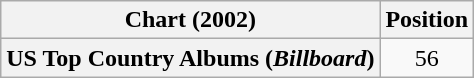<table class="wikitable plainrowheaders" style="text-align:center">
<tr>
<th scope="col">Chart (2002)</th>
<th scope="col">Position</th>
</tr>
<tr>
<th scope="row">US Top Country Albums (<em>Billboard</em>)</th>
<td>56</td>
</tr>
</table>
